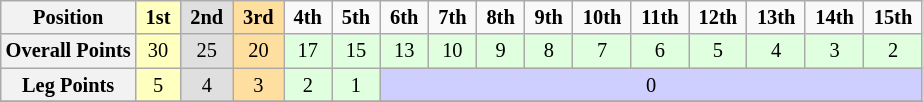<table class="wikitable" style="font-size:85%; text-align:center">
<tr>
<th>Position</th>
<td style="background:#ffffbf;"> <strong>1st</strong> </td>
<td style="background:#dfdfdf;"> <strong>2nd</strong> </td>
<td style="background:#ffdf9f;"> <strong>3rd</strong> </td>
<td> <strong>4th</strong> </td>
<td> <strong>5th</strong> </td>
<td> <strong>6th</strong> </td>
<td> <strong>7th</strong> </td>
<td> <strong>8th</strong> </td>
<td> <strong>9th</strong> </td>
<td> <strong>10th</strong> </td>
<td> <strong>11th</strong> </td>
<td> <strong>12th</strong> </td>
<td> <strong>13th</strong> </td>
<td> <strong>14th</strong> </td>
<td> <strong>15th</strong> </td>
</tr>
<tr>
<th>Overall Points</th>
<td style="background:#ffffbf;">30</td>
<td style="background:#dfdfdf;">25</td>
<td style="background:#ffdf9f;">20</td>
<td style="background:#dfffdf;">17</td>
<td style="background:#dfffdf;">15</td>
<td style="background:#dfffdf;">13</td>
<td style="background:#dfffdf;">10</td>
<td style="background:#dfffdf;">9</td>
<td style="background:#dfffdf;">8</td>
<td style="background:#dfffdf;">7</td>
<td style="background:#dfffdf;">6</td>
<td style="background:#dfffdf;">5</td>
<td style="background:#dfffdf;">4</td>
<td style="background:#dfffdf;">3</td>
<td style="background:#dfffdf;">2</td>
</tr>
<tr>
<th>Leg Points</th>
<td style="background:#ffffbf;">5</td>
<td style="background:#dfdfdf;">4</td>
<td style="background:#ffdf9f;">3</td>
<td style="background:#dfffdf;">2</td>
<td style="background:#dfffdf;">1</td>
<td style="background:#cfcfff;" colspan=10>0</td>
</tr>
<tr>
</tr>
</table>
